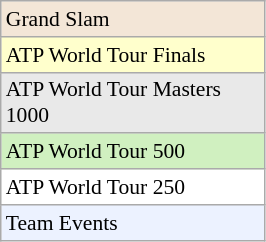<table class=wikitable style=font-size:90%;width:14%>
<tr bgcolor=#F3E6D7>
<td>Grand Slam</td>
</tr>
<tr bgcolor=#ffffcc>
<td>ATP World Tour Finals</td>
</tr>
<tr bgcolor=#E9E9E9>
<td>ATP World Tour Masters 1000</td>
</tr>
<tr bgcolor=#d0f0c0>
<td>ATP World Tour 500</td>
</tr>
<tr bgcolor=#ffffff>
<td>ATP World Tour 250</td>
</tr>
<tr bgcolor=#ECF2FF>
<td>Team Events</td>
</tr>
</table>
